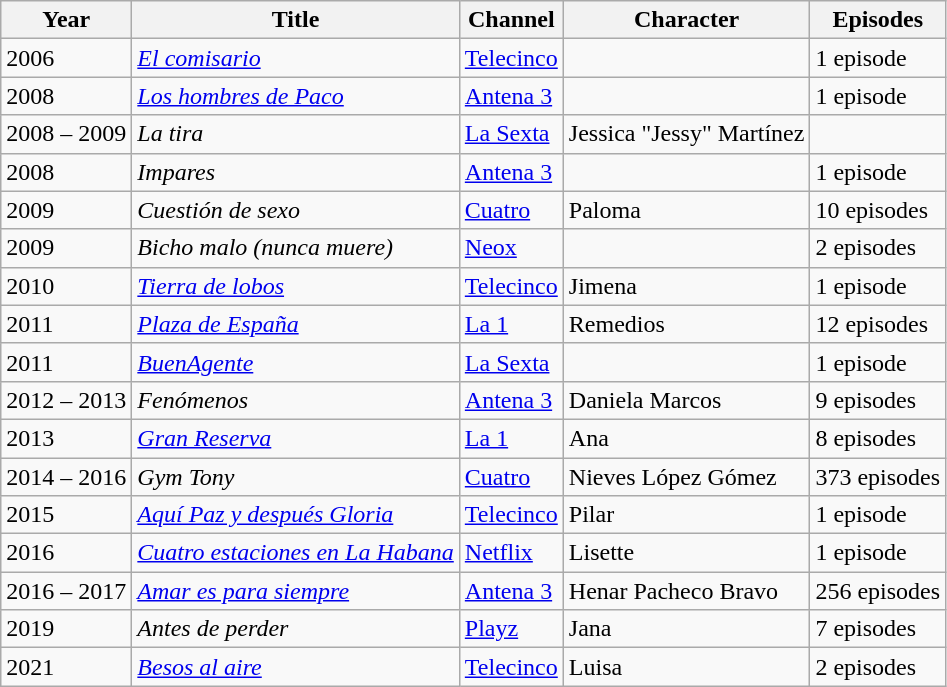<table class="wikitable">
<tr>
<th>Year</th>
<th>Title</th>
<th>Channel</th>
<th>Character</th>
<th>Episodes</th>
</tr>
<tr>
<td>2006</td>
<td><em><a href='#'>El comisario</a></em></td>
<td><a href='#'>Telecinco</a></td>
<td></td>
<td>1 episode</td>
</tr>
<tr>
<td>2008</td>
<td><em><a href='#'>Los hombres de Paco</a></em></td>
<td><a href='#'>Antena 3</a></td>
<td></td>
<td>1 episode</td>
</tr>
<tr>
<td>2008 – 2009</td>
<td><em>La tira</em></td>
<td><a href='#'>La Sexta</a></td>
<td>Jessica "Jessy" Martínez</td>
<td></td>
</tr>
<tr>
<td>2008</td>
<td><em>Impares</em></td>
<td><a href='#'>Antena 3</a></td>
<td></td>
<td>1 episode</td>
</tr>
<tr>
<td>2009</td>
<td><em>Cuestión de sexo</em></td>
<td><a href='#'>Cuatro</a></td>
<td>Paloma</td>
<td>10 episodes</td>
</tr>
<tr>
<td>2009</td>
<td><em>Bicho malo (nunca muere)</em></td>
<td><a href='#'>Neox</a></td>
<td></td>
<td>2 episodes</td>
</tr>
<tr>
<td>2010</td>
<td><em><a href='#'>Tierra de lobos</a></em></td>
<td><a href='#'>Telecinco</a></td>
<td>Jimena</td>
<td>1 episode</td>
</tr>
<tr>
<td>2011</td>
<td><em><a href='#'>Plaza de España</a></em></td>
<td><a href='#'>La 1</a></td>
<td>Remedios</td>
<td>12 episodes</td>
</tr>
<tr>
<td>2011</td>
<td><em><a href='#'>BuenAgente</a></em></td>
<td><a href='#'>La Sexta</a></td>
<td></td>
<td>1 episode</td>
</tr>
<tr>
<td>2012 – 2013</td>
<td><em>Fenómenos</em></td>
<td><a href='#'>Antena 3</a></td>
<td>Daniela Marcos</td>
<td>9 episodes</td>
</tr>
<tr>
<td>2013</td>
<td><em><a href='#'>Gran Reserva</a></em></td>
<td><a href='#'>La 1</a></td>
<td>Ana</td>
<td>8 episodes</td>
</tr>
<tr>
<td>2014 – 2016</td>
<td><em>Gym Tony</em></td>
<td><a href='#'>Cuatro</a></td>
<td>Nieves López Gómez</td>
<td>373 episodes</td>
</tr>
<tr>
<td>2015</td>
<td><em><a href='#'>Aquí Paz y después Gloria</a></em></td>
<td><a href='#'>Telecinco</a></td>
<td>Pilar</td>
<td>1 episode</td>
</tr>
<tr>
<td>2016</td>
<td><em><a href='#'>Cuatro estaciones en La Habana</a></em></td>
<td><a href='#'>Netflix</a></td>
<td>Lisette</td>
<td>1 episode</td>
</tr>
<tr>
<td>2016 – 2017</td>
<td><em><a href='#'>Amar es para siempre</a></em></td>
<td><a href='#'>Antena 3</a></td>
<td>Henar Pacheco Bravo</td>
<td>256 episodes</td>
</tr>
<tr>
<td>2019</td>
<td><em>Antes de perder</em></td>
<td><a href='#'>Playz</a></td>
<td>Jana</td>
<td>7 episodes</td>
</tr>
<tr>
<td>2021</td>
<td><a href='#'><em>Besos al aire</em></a></td>
<td><a href='#'>Telecinco</a></td>
<td>Luisa</td>
<td>2 episodes</td>
</tr>
</table>
